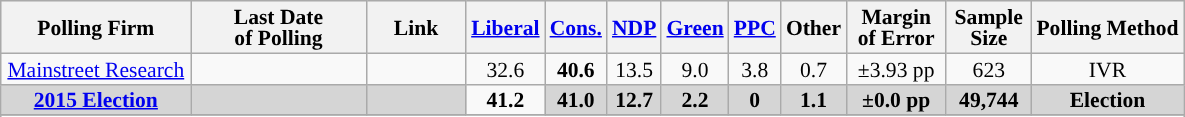<table class="wikitable sortable" style="text-align:center;font-size:90%;line-height:14px;">
<tr style="background:#e9e9e9;">
<th style="width:120px">Polling Firm</th>
<th style="width:110px">Last Date<br>of Polling</th>
<th style="width:60px" class="unsortable">Link</th>
<th style="background-color:"><strong><a href='#'>Liberal</a></strong></th>
<th style="background-color:"><strong><a href='#'>Cons.</a></strong></th>
<th style="background-color:"><strong><a href='#'>NDP</a></strong></th>
<th style="background-color:"><strong><a href='#'>Green</a></strong></th>
<th style="background-color:"><strong><a href='#'>PPC</a></strong></th>
<th style="background-color:"><strong>Other</strong></th>
<th style="width:60px;" class="unsortable">Margin<br>of Error</th>
<th style="width:50px;" class="unsortable">Sample<br>Size</th>
<th class="unsortable">Polling Method</th>
</tr>
<tr>
<td><a href='#'>Mainstreet Research</a></td>
<td></td>
<td></td>
<td>32.6</td>
<td><strong>40.6</strong></td>
<td>13.5</td>
<td>9.0</td>
<td>3.8</td>
<td>0.7</td>
<td>±3.93 pp</td>
<td>623</td>
<td>IVR</td>
</tr>
<tr>
<td style="background:#D5D5D5"><strong><a href='#'>2015 Election</a></strong></td>
<td style="background:#D5D5D5"><strong></strong></td>
<td style="background:#D5D5D5"></td>
<td><strong>41.2</strong></td>
<td style="background:#D5D5D5"><strong>41.0</strong></td>
<td style="background:#D5D5D5"><strong>12.7</strong></td>
<td style="background:#D5D5D5"><strong>2.2</strong></td>
<td style="background:#D5D5D5"><strong>0</strong></td>
<td style="background:#D5D5D5"><strong>1.1</strong></td>
<td style="background:#D5D5D5"><strong>±0.0 pp</strong></td>
<td style="background:#D5D5D5"><strong>49,744</strong></td>
<td style="background:#D5D5D5"><strong>Election</strong></td>
</tr>
<tr>
</tr>
<tr>
</tr>
</table>
